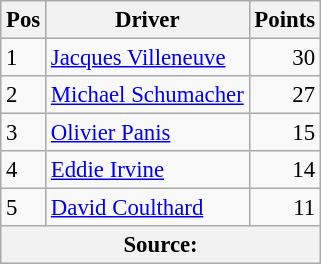<table class="wikitable" style="font-size: 95%;">
<tr>
<th>Pos</th>
<th>Driver</th>
<th>Points</th>
</tr>
<tr>
<td>1</td>
<td> <a href='#'>Jacques Villeneuve</a></td>
<td align="right">30</td>
</tr>
<tr>
<td>2</td>
<td> <a href='#'>Michael Schumacher</a></td>
<td align="right">27</td>
</tr>
<tr>
<td>3</td>
<td> <a href='#'>Olivier Panis</a></td>
<td align="right">15</td>
</tr>
<tr>
<td>4</td>
<td> <a href='#'>Eddie Irvine</a></td>
<td align="right">14</td>
</tr>
<tr>
<td>5</td>
<td> <a href='#'>David Coulthard</a></td>
<td align="right">11</td>
</tr>
<tr>
<th colspan=4>Source: </th>
</tr>
</table>
